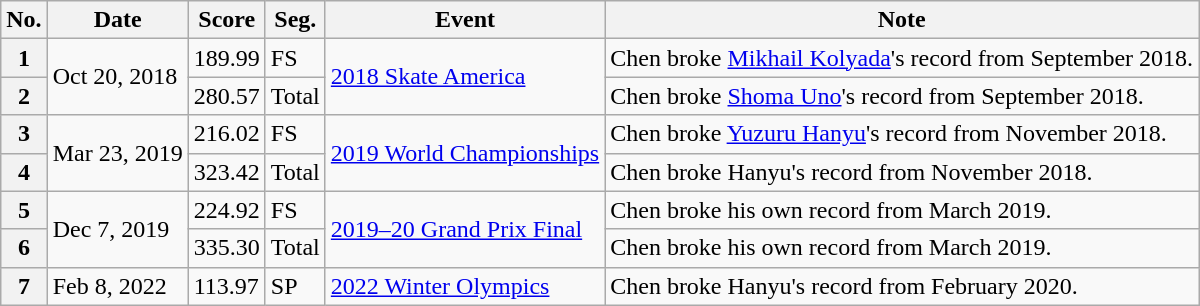<table class="wikitable sortable">
<tr>
<th>No.</th>
<th>Date</th>
<th>Score</th>
<th><abbr>Seg.</abbr></th>
<th>Event</th>
<th>Note</th>
</tr>
<tr>
<th>1</th>
<td rowspan="2">Oct 20, 2018</td>
<td>189.99</td>
<td>FS</td>
<td rowspan="2" style="align: center;"><a href='#'>2018 Skate America</a></td>
<td>Chen broke <a href='#'>Mikhail Kolyada</a>'s record from September 2018.</td>
</tr>
<tr>
<th>2</th>
<td>280.57</td>
<td>Total</td>
<td>Chen broke <a href='#'>Shoma Uno</a>'s record from September 2018.</td>
</tr>
<tr>
<th>3</th>
<td rowspan="2">Mar 23, 2019</td>
<td>216.02</td>
<td>FS</td>
<td rowspan="2" style="align: center;"><a href='#'>2019 World Championships</a></td>
<td>Chen broke <a href='#'>Yuzuru Hanyu</a>'s record from November 2018.</td>
</tr>
<tr>
<th>4</th>
<td>323.42</td>
<td>Total</td>
<td>Chen broke Hanyu's record from November 2018.</td>
</tr>
<tr>
<th>5</th>
<td rowspan="2">Dec 7, 2019</td>
<td>224.92</td>
<td>FS</td>
<td rowspan="2" style="align: center;"><a href='#'>2019–20 Grand Prix Final</a></td>
<td>Chen broke his own record from March 2019.</td>
</tr>
<tr>
<th>6</th>
<td>335.30</td>
<td>Total</td>
<td>Chen broke his own record from March 2019.</td>
</tr>
<tr>
<th>7</th>
<td>Feb 8, 2022</td>
<td>113.97</td>
<td>SP</td>
<td style="align: center;"><a href='#'>2022 Winter Olympics</a></td>
<td>Chen broke Hanyu's record from February 2020.</td>
</tr>
</table>
